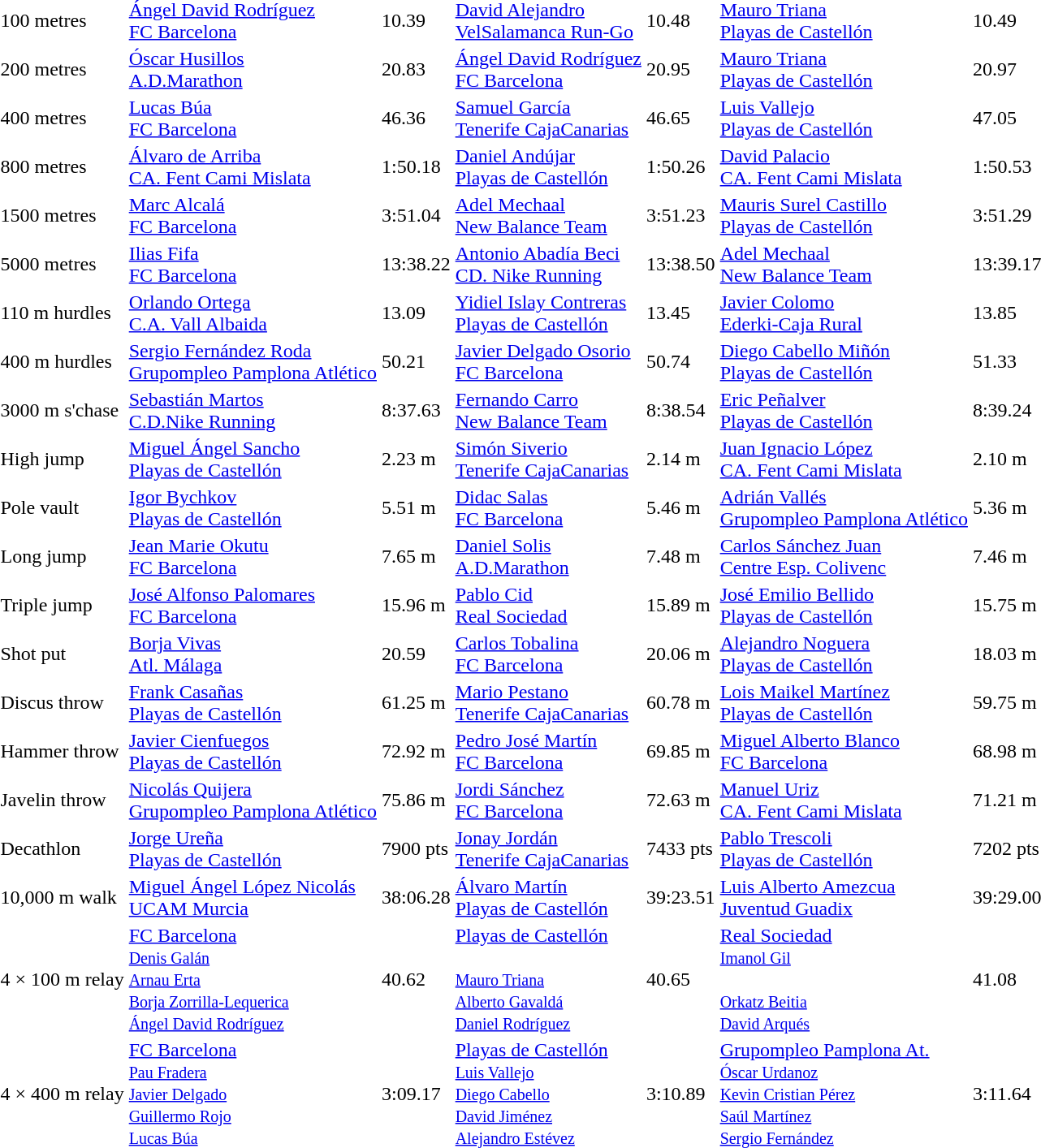<table>
<tr>
<td>100 metres</td>
<td><a href='#'>Ángel David Rodríguez</a><br><a href='#'>FC Barcelona</a></td>
<td>10.39</td>
<td><a href='#'>David Alejandro</a><br><a href='#'>VelSalamanca Run-Go</a></td>
<td>10.48</td>
<td><a href='#'>Mauro Triana</a><br><a href='#'>Playas de Castellón</a></td>
<td>10.49</td>
</tr>
<tr>
<td>200 metres</td>
<td><a href='#'>Óscar Husillos</a><br><a href='#'>A.D.Marathon</a></td>
<td>20.83 </td>
<td><a href='#'>Ángel David Rodríguez</a><br><a href='#'>FC Barcelona</a></td>
<td>20.95 </td>
<td><a href='#'>Mauro Triana</a><br><a href='#'>Playas de Castellón</a></td>
<td>20.97 </td>
</tr>
<tr>
<td>400 metres</td>
<td><a href='#'>Lucas Búa</a><br><a href='#'>FC Barcelona</a></td>
<td>46.36</td>
<td><a href='#'>Samuel García</a><br><a href='#'>Tenerife CajaCanarias</a></td>
<td>46.65</td>
<td><a href='#'>Luis Vallejo</a><br><a href='#'>Playas de Castellón</a></td>
<td>47.05</td>
</tr>
<tr>
<td>800 metres</td>
<td><a href='#'>Álvaro de Arriba</a><br><a href='#'>CA. Fent Cami Mislata</a></td>
<td>1:50.18</td>
<td><a href='#'>Daniel Andújar</a><br><a href='#'>Playas de Castellón</a></td>
<td>1:50.26</td>
<td><a href='#'>David Palacio</a><br><a href='#'>CA. Fent Cami Mislata</a></td>
<td>1:50.53</td>
</tr>
<tr>
<td>1500 metres</td>
<td><a href='#'>Marc Alcalá</a><br><a href='#'>FC Barcelona</a></td>
<td>3:51.04</td>
<td><a href='#'>Adel Mechaal</a><br><a href='#'>New Balance Team</a></td>
<td>3:51.23</td>
<td><a href='#'>Mauris Surel Castillo</a><br><a href='#'>Playas de Castellón</a></td>
<td>3:51.29</td>
</tr>
<tr>
<td>5000 metres</td>
<td><a href='#'>Ilias Fifa</a><br><a href='#'>FC Barcelona</a></td>
<td>13:38.22</td>
<td><a href='#'>Antonio Abadía Beci</a><br><a href='#'>CD. Nike Running</a></td>
<td>13:38.50</td>
<td><a href='#'>Adel Mechaal</a><br><a href='#'>New Balance Team</a></td>
<td>13:39.17</td>
</tr>
<tr>
<td>110 m hurdles</td>
<td><a href='#'>Orlando Ortega</a><br><a href='#'>C.A. Vall Albaida</a></td>
<td>13.09 </td>
<td><a href='#'>Yidiel Islay Contreras</a><br><a href='#'>Playas de Castellón</a></td>
<td>13.45</td>
<td><a href='#'>Javier Colomo</a><br><a href='#'>Ederki-Caja Rural</a></td>
<td>13.85</td>
</tr>
<tr>
<td>400 m hurdles</td>
<td><a href='#'>Sergio Fernández Roda</a><br><a href='#'>Grupompleo Pamplona Atlético</a></td>
<td>50.21</td>
<td><a href='#'>Javier Delgado Osorio</a><br><a href='#'>FC Barcelona</a></td>
<td>50.74</td>
<td><a href='#'>Diego Cabello Miñón</a><br><a href='#'>Playas de Castellón</a></td>
<td>51.33</td>
</tr>
<tr>
<td>3000 m s'chase</td>
<td><a href='#'>Sebastián Martos</a><br><a href='#'>C.D.Nike Running</a></td>
<td>8:37.63</td>
<td><a href='#'>Fernando Carro</a><br><a href='#'>New Balance Team</a></td>
<td>8:38.54</td>
<td><a href='#'>Eric Peñalver</a><br><a href='#'>Playas de Castellón</a></td>
<td>8:39.24</td>
</tr>
<tr>
<td>High jump</td>
<td><a href='#'>Miguel Ángel Sancho</a><br><a href='#'>Playas de Castellón</a></td>
<td>2.23 m</td>
<td><a href='#'>Simón Siverio</a><br><a href='#'>Tenerife CajaCanarias</a></td>
<td>2.14 m</td>
<td><a href='#'>Juan Ignacio López</a><br><a href='#'>CA. Fent Cami Mislata</a></td>
<td>2.10 m</td>
</tr>
<tr>
<td>Pole vault</td>
<td><a href='#'>Igor Bychkov</a><br><a href='#'>Playas de Castellón</a></td>
<td>5.51 m</td>
<td><a href='#'>Didac Salas</a><br><a href='#'>FC Barcelona</a></td>
<td>5.46 m</td>
<td><a href='#'>Adrián Vallés</a><br><a href='#'>Grupompleo Pamplona Atlético</a></td>
<td>5.36 m</td>
</tr>
<tr>
<td>Long jump</td>
<td><a href='#'>Jean Marie Okutu</a><br><a href='#'>FC Barcelona</a></td>
<td>7.65 m</td>
<td><a href='#'>Daniel Solis</a><br><a href='#'>A.D.Marathon</a></td>
<td>7.48 m</td>
<td><a href='#'>Carlos Sánchez Juan</a><br><a href='#'>Centre Esp. Colivenc</a></td>
<td>7.46 m</td>
</tr>
<tr>
<td>Triple jump</td>
<td><a href='#'>José Alfonso Palomares</a><br><a href='#'>FC Barcelona</a></td>
<td>15.96 m</td>
<td><a href='#'>Pablo Cid</a><br><a href='#'>Real Sociedad</a></td>
<td>15.89 m</td>
<td><a href='#'>José Emilio Bellido</a><br><a href='#'>Playas de Castellón</a></td>
<td>15.75 m</td>
</tr>
<tr>
<td>Shot put</td>
<td><a href='#'>Borja Vivas</a><br><a href='#'>Atl. Málaga</a></td>
<td>20.59</td>
<td><a href='#'>Carlos Tobalina</a><br><a href='#'>FC Barcelona</a></td>
<td>20.06 m</td>
<td><a href='#'>Alejandro Noguera</a><br><a href='#'>Playas de Castellón</a></td>
<td>18.03 m</td>
</tr>
<tr>
<td>Discus throw</td>
<td><a href='#'>Frank Casañas</a><br><a href='#'>Playas de Castellón</a></td>
<td>61.25 m</td>
<td><a href='#'>Mario Pestano</a><br><a href='#'>Tenerife CajaCanarias</a></td>
<td>60.78 m</td>
<td><a href='#'>Lois Maikel Martínez</a><br><a href='#'>Playas de Castellón</a></td>
<td>59.75 m</td>
</tr>
<tr>
<td>Hammer throw</td>
<td><a href='#'>Javier Cienfuegos</a><br><a href='#'>Playas de Castellón</a></td>
<td>72.92 m</td>
<td><a href='#'>Pedro José Martín</a><br><a href='#'>FC Barcelona</a></td>
<td>69.85 m</td>
<td><a href='#'>Miguel Alberto Blanco</a><br><a href='#'>FC Barcelona</a></td>
<td>68.98 m</td>
</tr>
<tr>
<td>Javelin throw</td>
<td><a href='#'>Nicolás Quijera</a><br><a href='#'>Grupompleo Pamplona Atlético</a></td>
<td>75.86 m</td>
<td><a href='#'>Jordi Sánchez</a><br><a href='#'>FC Barcelona</a></td>
<td>72.63 m</td>
<td><a href='#'>Manuel Uriz</a><br><a href='#'>CA. Fent Cami Mislata</a></td>
<td>71.21 m</td>
</tr>
<tr>
<td>Decathlon</td>
<td><a href='#'>Jorge Ureña</a><br><a href='#'>Playas de Castellón</a></td>
<td>7900 pts</td>
<td><a href='#'>Jonay Jordán</a><br><a href='#'>Tenerife CajaCanarias</a></td>
<td>7433 pts</td>
<td><a href='#'>Pablo Trescoli</a><br><a href='#'>Playas de Castellón</a></td>
<td>7202 pts</td>
</tr>
<tr>
<td>10,000 m walk</td>
<td><a href='#'>Miguel Ángel López Nicolás</a><br><a href='#'>UCAM Murcia</a></td>
<td>38:06.28</td>
<td><a href='#'>Álvaro Martín</a><br><a href='#'>Playas de Castellón</a></td>
<td>39:23.51</td>
<td><a href='#'>Luis Alberto Amezcua</a><br><a href='#'>Juventud Guadix</a></td>
<td>39:29.00</td>
</tr>
<tr>
<td>4 × 100 m relay</td>
<td><a href='#'>FC Barcelona</a><br><small><a href='#'>Denis Galán</a><br><a href='#'>Arnau Erta</a><br><a href='#'>Borja Zorrilla-Lequerica</a><br><a href='#'>Ángel David Rodríguez</a></small></td>
<td>40.62</td>
<td><a href='#'>Playas de Castellón</a><br><small><br><a href='#'>Mauro Triana</a><br><a href='#'>Alberto Gavaldá</a><br><a href='#'>Daniel Rodríguez</a></small></td>
<td>40.65</td>
<td><a href='#'>Real Sociedad</a><br><small><a href='#'>Imanol Gil</a><br><br><a href='#'>Orkatz Beitia</a><br><a href='#'>David Arqués</a></small></td>
<td>41.08</td>
</tr>
<tr>
<td>4 × 400 m relay</td>
<td><a href='#'>FC Barcelona</a><br><small><a href='#'>Pau Fradera</a><br><a href='#'>Javier Delgado</a><br><a href='#'>Guillermo Rojo</a><br><a href='#'>Lucas Búa</a></small></td>
<td>3:09.17</td>
<td><a href='#'>Playas de Castellón</a><br><small><a href='#'>Luis Vallejo</a><br><a href='#'>Diego Cabello</a><br><a href='#'>David Jiménez</a><br><a href='#'>Alejandro Estévez</a></small></td>
<td>3:10.89</td>
<td><a href='#'>Grupompleo Pamplona At.</a><br><small><a href='#'>Óscar Urdanoz</a><br><a href='#'>Kevin Cristian Pérez</a><br><a href='#'>Saúl Martínez</a><br><a href='#'>Sergio Fernández</a></small></td>
<td>3:11.64</td>
</tr>
</table>
